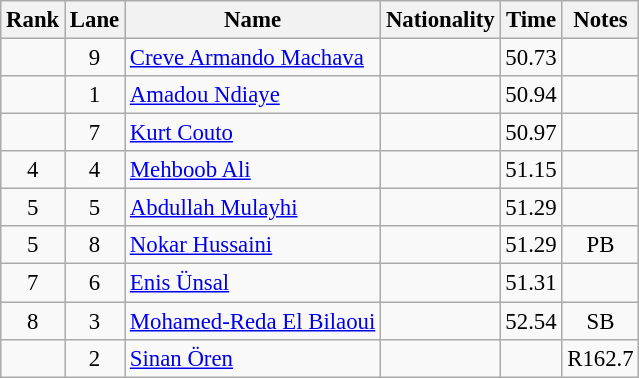<table class="wikitable sortable" style="text-align:center;font-size:95%">
<tr>
<th>Rank</th>
<th>Lane</th>
<th>Name</th>
<th>Nationality</th>
<th>Time</th>
<th>Notes</th>
</tr>
<tr>
<td></td>
<td>9</td>
<td align=left><a href='#'>Creve Armando Machava</a></td>
<td align=left></td>
<td>50.73</td>
<td></td>
</tr>
<tr>
<td></td>
<td>1</td>
<td align=left><a href='#'>Amadou Ndiaye</a></td>
<td align=left></td>
<td>50.94</td>
<td></td>
</tr>
<tr>
<td></td>
<td>7</td>
<td align=left><a href='#'>Kurt Couto</a></td>
<td align=left></td>
<td>50.97</td>
<td></td>
</tr>
<tr>
<td>4</td>
<td>4</td>
<td align=left><a href='#'>Mehboob Ali</a></td>
<td align=left></td>
<td>51.15</td>
<td></td>
</tr>
<tr>
<td>5</td>
<td>5</td>
<td align=left><a href='#'>Abdullah Mulayhi</a></td>
<td align=left></td>
<td>51.29</td>
<td></td>
</tr>
<tr>
<td>5</td>
<td>8</td>
<td align=left><a href='#'>Nokar Hussaini</a></td>
<td align=left></td>
<td>51.29</td>
<td>PB</td>
</tr>
<tr>
<td>7</td>
<td>6</td>
<td align=left><a href='#'>Enis Ünsal</a></td>
<td align=left></td>
<td>51.31</td>
<td></td>
</tr>
<tr>
<td>8</td>
<td>3</td>
<td align=left><a href='#'>Mohamed-Reda El Bilaoui</a></td>
<td align=left></td>
<td>52.54</td>
<td>SB</td>
</tr>
<tr>
<td></td>
<td>2</td>
<td align=left><a href='#'>Sinan Ören</a></td>
<td align=left></td>
<td></td>
<td>R162.7</td>
</tr>
</table>
